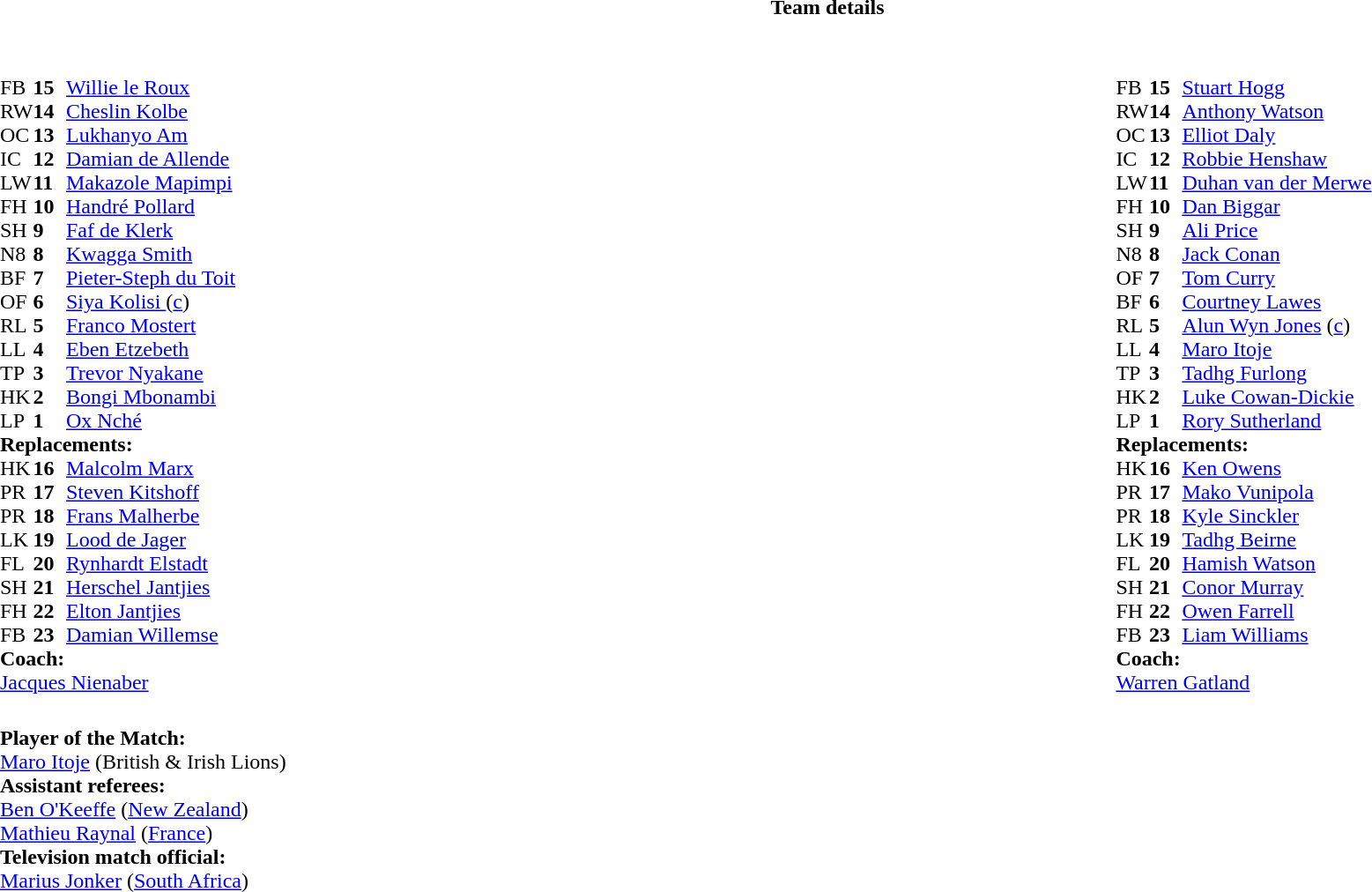<table border="0" style="width:100%;" class="collapsible collapsed">
<tr>
<th>Team details</th>
</tr>
<tr>
<td><br><table style="width:100%">
<tr>
<td style="vertical-align:top;width:50%"><br><table cellspacing="0" cellpadding="0">
<tr>
<th width="25"></th>
<th width="25"></th>
</tr>
<tr>
<td>FB</td>
<td><strong>15</strong></td>
<td><a href='#'>Willie le Roux</a></td>
<td></td>
<td></td>
</tr>
<tr>
<td>RW</td>
<td><strong>14</strong></td>
<td><a href='#'>Cheslin Kolbe</a></td>
</tr>
<tr>
<td>OC</td>
<td><strong>13</strong></td>
<td><a href='#'>Lukhanyo Am</a></td>
</tr>
<tr>
<td>IC</td>
<td><strong>12</strong></td>
<td><a href='#'>Damian de Allende</a></td>
</tr>
<tr>
<td>LW</td>
<td><strong>11</strong></td>
<td><a href='#'>Makazole Mapimpi</a></td>
</tr>
<tr>
<td>FH</td>
<td><strong>10</strong></td>
<td><a href='#'>Handré Pollard</a></td>
<td></td>
<td></td>
</tr>
<tr>
<td>SH</td>
<td><strong>9</strong></td>
<td><a href='#'>Faf de Klerk</a></td>
<td></td>
<td></td>
</tr>
<tr>
<td>N8</td>
<td><strong>8</strong></td>
<td><a href='#'>Kwagga Smith</a></td>
<td></td>
<td></td>
</tr>
<tr>
<td>BF</td>
<td><strong>7</strong></td>
<td><a href='#'>Pieter-Steph du Toit</a></td>
</tr>
<tr>
<td>OF</td>
<td><strong>6</strong></td>
<td><a href='#'>Siya Kolisi </a> (<a href='#'>c</a>)</td>
</tr>
<tr>
<td>RL</td>
<td><strong>5</strong></td>
<td><a href='#'>Franco Mostert</a></td>
<td></td>
<td></td>
</tr>
<tr>
<td>LL</td>
<td><strong>4</strong></td>
<td><a href='#'>Eben Etzebeth</a></td>
</tr>
<tr>
<td>TP</td>
<td><strong>3</strong></td>
<td><a href='#'>Trevor Nyakane</a></td>
<td></td>
<td></td>
</tr>
<tr>
<td>HK</td>
<td><strong>2</strong></td>
<td><a href='#'>Bongi Mbonambi</a></td>
<td></td>
<td></td>
</tr>
<tr>
<td>LP</td>
<td><strong>1</strong></td>
<td><a href='#'>Ox Nché</a></td>
<td></td>
<td></td>
</tr>
<tr>
<td colspan=3><strong>Replacements:</strong></td>
</tr>
<tr>
<td>HK</td>
<td><strong>16</strong></td>
<td><a href='#'>Malcolm Marx</a></td>
<td></td>
<td></td>
</tr>
<tr>
<td>PR</td>
<td><strong>17</strong></td>
<td><a href='#'>Steven Kitshoff</a></td>
<td></td>
<td></td>
</tr>
<tr>
<td>PR</td>
<td><strong>18</strong></td>
<td><a href='#'>Frans Malherbe</a></td>
<td></td>
<td></td>
</tr>
<tr>
<td>LK</td>
<td><strong>19</strong></td>
<td><a href='#'>Lood de Jager</a></td>
<td></td>
<td></td>
</tr>
<tr>
<td>FL</td>
<td><strong>20</strong></td>
<td><a href='#'>Rynhardt Elstadt</a></td>
<td></td>
<td></td>
</tr>
<tr>
<td>SH</td>
<td><strong>21</strong></td>
<td><a href='#'>Herschel Jantjies</a></td>
<td></td>
<td></td>
</tr>
<tr>
<td>FH</td>
<td><strong>22</strong></td>
<td><a href='#'>Elton Jantjies</a></td>
<td></td>
<td></td>
</tr>
<tr>
<td>FB</td>
<td><strong>23</strong></td>
<td><a href='#'>Damian Willemse</a></td>
<td></td>
<td></td>
</tr>
<tr>
<td colspan=3><strong>Coach:</strong></td>
</tr>
<tr>
<td colspan="4"> <a href='#'>Jacques Nienaber</a></td>
</tr>
</table>
</td>
<td valign=top></td>
<td style="vertical-align:top;width:50%"><br><table cellspacing="0" cellpadding="0" style="margin:auto">
<tr>
<th width="25"></th>
<th width="25"></th>
</tr>
<tr>
<td>FB</td>
<td><strong>15</strong></td>
<td> <a href='#'>Stuart Hogg</a></td>
</tr>
<tr>
<td>RW</td>
<td><strong>14</strong></td>
<td> <a href='#'>Anthony Watson</a></td>
</tr>
<tr>
<td>OC</td>
<td><strong>13</strong></td>
<td> <a href='#'>Elliot Daly</a></td>
<td></td>
<td></td>
<td></td>
</tr>
<tr>
<td>IC</td>
<td><strong>12</strong></td>
<td> <a href='#'>Robbie Henshaw</a></td>
</tr>
<tr>
<td>LW</td>
<td><strong>11</strong></td>
<td> <a href='#'>Duhan van der Merwe</a></td>
<td></td>
<td></td>
</tr>
<tr>
<td>FH</td>
<td><strong>10</strong></td>
<td> <a href='#'>Dan Biggar</a></td>
<td></td>
<td></td>
<td></td>
</tr>
<tr>
<td>SH</td>
<td><strong>9</strong></td>
<td> <a href='#'>Ali Price</a></td>
<td></td>
<td></td>
</tr>
<tr>
<td>N8</td>
<td><strong>8</strong></td>
<td> <a href='#'>Jack Conan</a></td>
</tr>
<tr>
<td>OF</td>
<td><strong>7</strong></td>
<td> <a href='#'>Tom Curry</a></td>
<td></td>
<td></td>
</tr>
<tr>
<td>BF</td>
<td><strong>6</strong></td>
<td> <a href='#'>Courtney Lawes</a></td>
<td></td>
<td></td>
</tr>
<tr>
<td>RL</td>
<td><strong>5</strong></td>
<td> <a href='#'>Alun Wyn Jones</a> (<a href='#'>c</a>)</td>
</tr>
<tr>
<td>LL</td>
<td><strong>4</strong></td>
<td> <a href='#'>Maro Itoje</a></td>
</tr>
<tr>
<td>TP</td>
<td><strong>3</strong></td>
<td> <a href='#'>Tadhg Furlong</a></td>
<td></td>
<td></td>
</tr>
<tr>
<td>HK</td>
<td><strong>2</strong></td>
<td> <a href='#'>Luke Cowan-Dickie</a></td>
<td></td>
<td></td>
</tr>
<tr>
<td>LP</td>
<td><strong>1</strong></td>
<td> <a href='#'>Rory Sutherland</a></td>
<td></td>
<td></td>
</tr>
<tr>
<td colspan=3><strong>Replacements:</strong></td>
</tr>
<tr>
<td>HK</td>
<td><strong>16</strong></td>
<td> <a href='#'>Ken Owens</a></td>
<td></td>
<td></td>
</tr>
<tr>
<td>PR</td>
<td><strong>17</strong></td>
<td> <a href='#'>Mako Vunipola</a></td>
<td></td>
<td></td>
</tr>
<tr>
<td>PR</td>
<td><strong>18</strong></td>
<td> <a href='#'>Kyle Sinckler</a></td>
<td></td>
<td></td>
</tr>
<tr>
<td>LK</td>
<td><strong>19</strong></td>
<td> <a href='#'>Tadhg Beirne</a></td>
<td></td>
<td></td>
</tr>
<tr>
<td>FL</td>
<td><strong>20</strong></td>
<td> <a href='#'>Hamish Watson</a></td>
<td></td>
<td></td>
</tr>
<tr>
<td>SH</td>
<td><strong>21</strong></td>
<td> <a href='#'>Conor Murray</a></td>
<td></td>
<td></td>
</tr>
<tr>
<td>FH</td>
<td><strong>22</strong></td>
<td> <a href='#'>Owen Farrell</a></td>
<td></td>
<td></td>
</tr>
<tr>
<td>FB</td>
<td><strong>23</strong></td>
<td> <a href='#'>Liam Williams</a></td>
<td></td>
<td></td>
</tr>
<tr>
<td colspan=3><strong>Coach:</strong></td>
</tr>
<tr>
<td colspan="4"> <a href='#'>Warren Gatland</a></td>
</tr>
</table>
</td>
</tr>
</table>
<table style="width:100%">
<tr>
<td><br><strong>Player of the Match:</strong>
<br> <a href='#'>Maro Itoje</a> (British & Irish Lions)<br><strong>Assistant referees:</strong>
<br><a href='#'>Ben O'Keeffe</a> (<a href='#'>New Zealand</a>)
<br><a href='#'>Mathieu Raynal</a> (<a href='#'>France</a>)
<br><strong>Television match official:</strong>
<br><a href='#'>Marius Jonker</a> (<a href='#'>South Africa</a>) </td>
</tr>
</table>
</td>
</tr>
</table>
